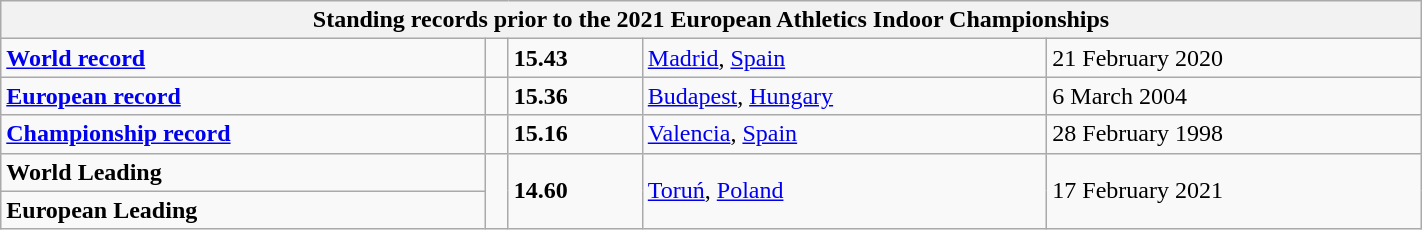<table class="wikitable" width=75%>
<tr>
<th colspan=5>Standing records prior to the 2021 European Athletics Indoor Championships</th>
</tr>
<tr>
<td><strong><a href='#'>World record</a></strong></td>
<td></td>
<td><strong>15.43</strong></td>
<td><a href='#'>Madrid</a>, <a href='#'>Spain</a></td>
<td>21 February 2020</td>
</tr>
<tr>
<td><strong><a href='#'>European record</a></strong></td>
<td></td>
<td><strong>15.36</strong></td>
<td><a href='#'>Budapest</a>, <a href='#'>Hungary</a></td>
<td>6 March 2004</td>
</tr>
<tr>
<td><strong><a href='#'>Championship record</a></strong></td>
<td></td>
<td><strong>15.16</strong></td>
<td><a href='#'>Valencia</a>, <a href='#'>Spain</a></td>
<td>28 February 1998</td>
</tr>
<tr>
<td><strong>World Leading</strong></td>
<td rowspan=2></td>
<td rowspan=2><strong>14.60</strong></td>
<td rowspan=2><a href='#'>Toruń</a>, <a href='#'>Poland</a></td>
<td rowspan=2>17 February 2021</td>
</tr>
<tr>
<td><strong>European Leading</strong></td>
</tr>
</table>
